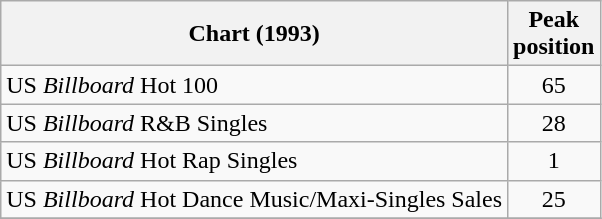<table class="wikitable">
<tr>
<th>Chart (1993)</th>
<th>Peak<br>position</th>
</tr>
<tr>
<td>US <em>Billboard</em> Hot 100</td>
<td align="center">65</td>
</tr>
<tr>
<td>US <em>Billboard</em> R&B Singles</td>
<td align="center">28</td>
</tr>
<tr>
<td>US <em>Billboard</em> Hot Rap Singles</td>
<td align="center">1</td>
</tr>
<tr>
<td>US <em>Billboard</em> Hot Dance Music/Maxi-Singles Sales</td>
<td align="center">25</td>
</tr>
<tr>
</tr>
</table>
